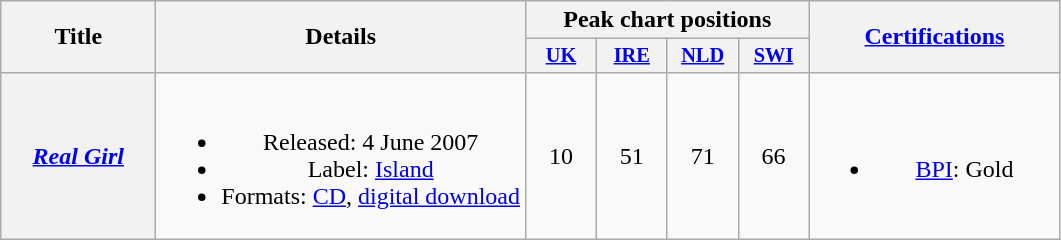<table class="wikitable plainrowheaders" style="text-align:center;">
<tr>
<th scope="col" rowspan="2" style="width:6em;">Title</th>
<th scope="col" rowspan="2">Details</th>
<th scope="col" colspan="4">Peak chart positions</th>
<th scope="col" rowspan="2" style="width:10em;"><a href='#'>Certifications</a></th>
</tr>
<tr>
<th scope="col" style="width:3em;font-size:85%;"><a href='#'>UK</a><br></th>
<th scope="col" style="width:3em;font-size:85%;"><a href='#'>IRE</a><br></th>
<th scope="col" style="width:3em;font-size:85%;"><a href='#'>NLD</a><br></th>
<th scope="col" style="width:3em;font-size:85%;"><a href='#'>SWI</a><br></th>
</tr>
<tr>
<th scope="row"><em><a href='#'>Real Girl</a></em></th>
<td><br><ul><li>Released: 4 June 2007</li><li>Label: <a href='#'>Island</a></li><li>Formats: <a href='#'>CD</a>, <a href='#'>digital download</a></li></ul></td>
<td>10</td>
<td>51</td>
<td>71</td>
<td>66</td>
<td><br><ul><li><a href='#'>BPI</a>: Gold</li></ul></td>
</tr>
</table>
